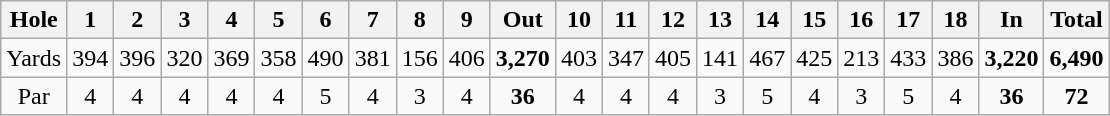<table class="wikitable" style="text-align:center">
<tr>
<th align="left">Hole</th>
<th>1</th>
<th>2</th>
<th>3</th>
<th>4</th>
<th>5</th>
<th>6</th>
<th>7</th>
<th>8</th>
<th>9</th>
<th>Out</th>
<th>10</th>
<th>11</th>
<th>12</th>
<th>13</th>
<th>14</th>
<th>15</th>
<th>16</th>
<th>17</th>
<th>18</th>
<th>In</th>
<th>Total</th>
</tr>
<tr>
<td align="center">Yards</td>
<td>394</td>
<td>396</td>
<td>320</td>
<td>369</td>
<td>358</td>
<td>490</td>
<td>381</td>
<td>156</td>
<td>406</td>
<td><strong>3,270</strong></td>
<td>403</td>
<td>347</td>
<td>405</td>
<td>141</td>
<td>467</td>
<td>425</td>
<td>213</td>
<td>433</td>
<td>386</td>
<td><strong>3,220</strong></td>
<td><strong>6,490</strong></td>
</tr>
<tr>
<td align="center">Par</td>
<td>4</td>
<td>4</td>
<td>4</td>
<td>4</td>
<td>4</td>
<td>5</td>
<td>4</td>
<td>3</td>
<td>4</td>
<td><strong>36</strong></td>
<td>4</td>
<td>4</td>
<td>4</td>
<td>3</td>
<td>5</td>
<td>4</td>
<td>3</td>
<td>5</td>
<td>4</td>
<td><strong>36</strong></td>
<td><strong>72</strong></td>
</tr>
</table>
